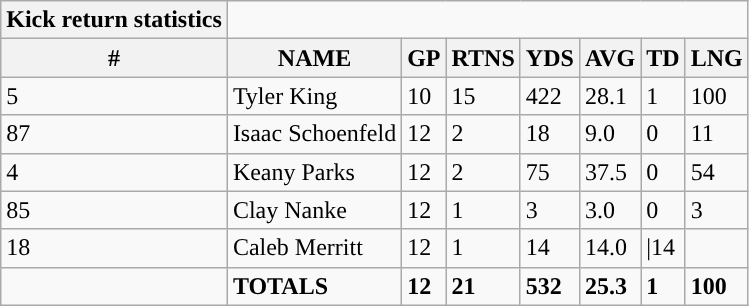<table class="wikitable collapsible">
<tr>
<th style="text-align:center; ">Kick return statistics</th>
</tr>
<tr>
<th>#</th>
<th>NAME</th>
<th>GP</th>
<th>RTNS</th>
<th>YDS</th>
<th>AVG</th>
<th>TD</th>
<th>LNG</th>
</tr>
<tr>
<td>5</td>
<td>Tyler King</td>
<td>10</td>
<td>15</td>
<td>422</td>
<td>28.1</td>
<td>1</td>
<td>100</td>
</tr>
<tr>
<td>87</td>
<td>Isaac Schoenfeld</td>
<td>12</td>
<td>2</td>
<td>18</td>
<td>9.0</td>
<td>0</td>
<td>11</td>
</tr>
<tr>
<td>4</td>
<td>Keany Parks</td>
<td>12</td>
<td>2</td>
<td>75</td>
<td>37.5</td>
<td>0</td>
<td>54</td>
</tr>
<tr>
<td>85</td>
<td>Clay Nanke</td>
<td>12</td>
<td>1</td>
<td>3</td>
<td>3.0</td>
<td>0</td>
<td>3</td>
</tr>
<tr>
<td>18</td>
<td>Caleb Merritt</td>
<td>12</td>
<td>1</td>
<td>14</td>
<td>14.0</td>
<td 0>|14</td>
</tr>
<tr>
<td></td>
<td><strong>TOTALS</strong></td>
<td><strong>12</strong></td>
<td><strong>21</strong></td>
<td><strong>532</strong></td>
<td><strong>25.3</strong></td>
<td><strong>1</strong></td>
<td><strong>100</strong></td>
</tr>
</table>
